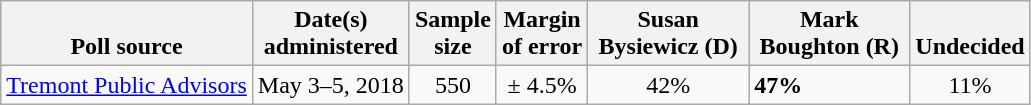<table class="wikitable">
<tr valign=bottom>
<th>Poll source</th>
<th>Date(s)<br>administered</th>
<th>Sample<br>size</th>
<th>Margin<br>of error</th>
<th style="width:100px;">Susan<br>Bysiewicz (D)</th>
<th style="width:100px;">Mark<br>Boughton (R)</th>
<th>Undecided</th>
</tr>
<tr>
<td><a href='#'>Tremont Public Advisors</a></td>
<td align=center>May 3–5, 2018</td>
<td align=center>550</td>
<td align=center>± 4.5%</td>
<td align=center>42%</td>
<td><strong>47%</strong></td>
<td align=center>11%</td>
</tr>
</table>
